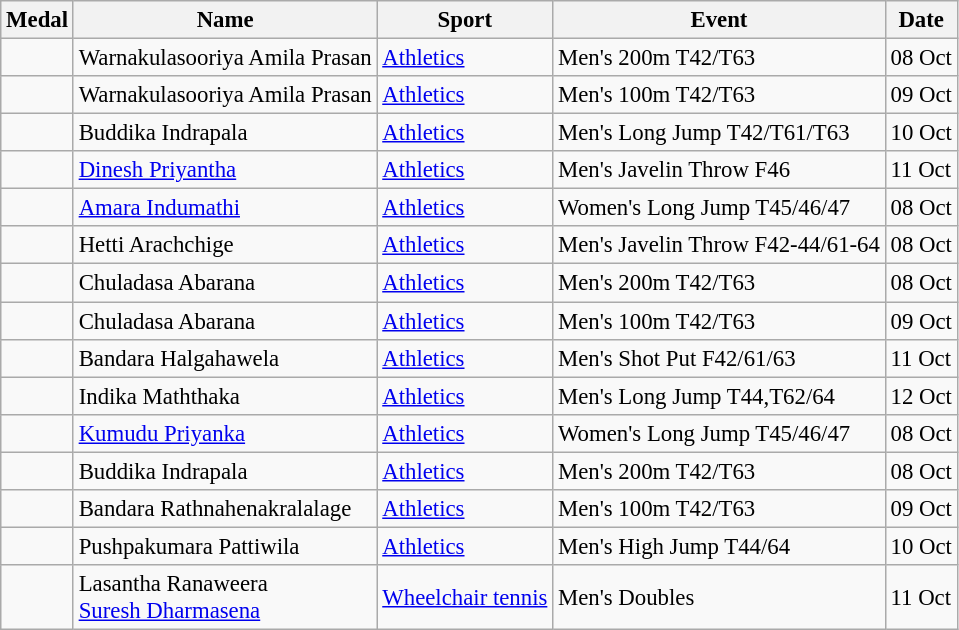<table class="wikitable sortable"  style="font-size:95%">
<tr>
<th>Medal</th>
<th>Name</th>
<th>Sport</th>
<th>Event</th>
<th>Date</th>
</tr>
<tr>
<td></td>
<td>Warnakulasooriya Amila Prasan</td>
<td><a href='#'>Athletics</a></td>
<td>Men's 200m T42/T63</td>
<td>08 Oct</td>
</tr>
<tr>
<td></td>
<td>Warnakulasooriya Amila Prasan</td>
<td><a href='#'>Athletics</a></td>
<td>Men's 100m T42/T63</td>
<td>09 Oct</td>
</tr>
<tr>
<td></td>
<td>Buddika Indrapala</td>
<td><a href='#'>Athletics</a></td>
<td>Men's Long Jump T42/T61/T63</td>
<td>10 Oct</td>
</tr>
<tr>
<td></td>
<td><a href='#'>Dinesh Priyantha</a></td>
<td><a href='#'>Athletics</a></td>
<td>Men's Javelin Throw F46</td>
<td>11 Oct</td>
</tr>
<tr>
<td></td>
<td><a href='#'>Amara Indumathi</a></td>
<td><a href='#'>Athletics</a></td>
<td>Women's Long Jump T45/46/47</td>
<td>08 Oct</td>
</tr>
<tr>
<td></td>
<td>Hetti Arachchige</td>
<td><a href='#'>Athletics</a></td>
<td>Men's Javelin Throw F42-44/61-64</td>
<td>08 Oct</td>
</tr>
<tr>
<td></td>
<td>Chuladasa Abarana</td>
<td><a href='#'>Athletics</a></td>
<td>Men's 200m T42/T63</td>
<td>08 Oct</td>
</tr>
<tr>
<td></td>
<td>Chuladasa Abarana</td>
<td><a href='#'>Athletics</a></td>
<td>Men's 100m T42/T63</td>
<td>09 Oct</td>
</tr>
<tr>
<td></td>
<td>Bandara Halgahawela</td>
<td><a href='#'>Athletics</a></td>
<td>Men's Shot Put F42/61/63</td>
<td>11 Oct</td>
</tr>
<tr>
<td></td>
<td>Indika Maththaka</td>
<td><a href='#'>Athletics</a></td>
<td>Men's Long Jump T44,T62/64</td>
<td>12 Oct</td>
</tr>
<tr>
<td></td>
<td><a href='#'>Kumudu Priyanka</a></td>
<td><a href='#'>Athletics</a></td>
<td>Women's Long Jump T45/46/47</td>
<td>08 Oct</td>
</tr>
<tr>
<td></td>
<td>Buddika Indrapala</td>
<td><a href='#'>Athletics</a></td>
<td>Men's 200m T42/T63</td>
<td>08 Oct</td>
</tr>
<tr>
<td></td>
<td>Bandara Rathnahenakralalage</td>
<td><a href='#'>Athletics</a></td>
<td>Men's 100m T42/T63</td>
<td>09 Oct</td>
</tr>
<tr>
<td></td>
<td>Pushpakumara Pattiwila</td>
<td><a href='#'>Athletics</a></td>
<td>Men's High Jump T44/64</td>
<td>10 Oct</td>
</tr>
<tr>
<td></td>
<td>Lasantha Ranaweera<br><a href='#'>Suresh Dharmasena</a></td>
<td><a href='#'>Wheelchair tennis</a></td>
<td>Men's Doubles</td>
<td>11 Oct</td>
</tr>
</table>
